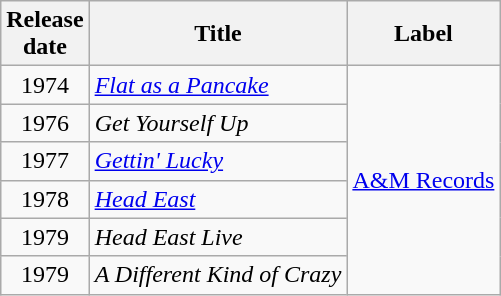<table class="wikitable">
<tr>
<th>Release<br>date</th>
<th>Title</th>
<th>Label</th>
</tr>
<tr>
<td align="center">1974</td>
<td><em><a href='#'>Flat as a Pancake</a></em></td>
<td rowspan="6"><a href='#'>A&M Records</a></td>
</tr>
<tr>
<td align="center">1976</td>
<td><em>Get Yourself Up</em></td>
</tr>
<tr>
<td align="center">1977</td>
<td><em><a href='#'>Gettin' Lucky</a></em></td>
</tr>
<tr>
<td align="center">1978</td>
<td><em><a href='#'>Head East</a></em></td>
</tr>
<tr>
<td align="center">1979</td>
<td><em>Head East Live</em></td>
</tr>
<tr>
<td align="center">1979</td>
<td><em>A Different Kind of Crazy</em></td>
</tr>
</table>
